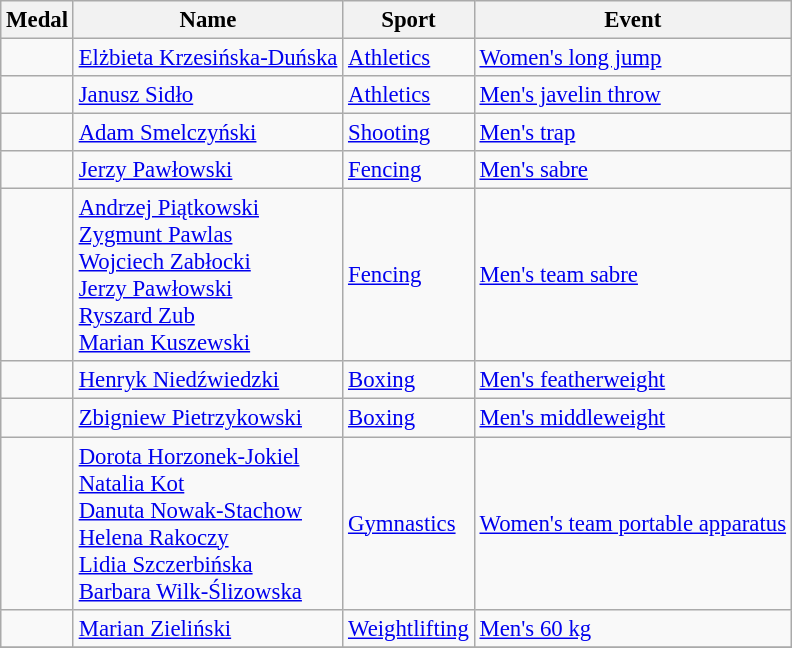<table class="wikitable sortable" style="font-size: 95%;">
<tr>
<th>Medal</th>
<th>Name</th>
<th>Sport</th>
<th>Event</th>
</tr>
<tr>
<td></td>
<td><a href='#'>Elżbieta Krzesińska-Duńska</a></td>
<td><a href='#'>Athletics</a></td>
<td><a href='#'>Women's long jump</a></td>
</tr>
<tr>
<td></td>
<td><a href='#'>Janusz Sidło</a></td>
<td><a href='#'>Athletics</a></td>
<td><a href='#'>Men's javelin throw</a></td>
</tr>
<tr>
<td></td>
<td><a href='#'>Adam Smelczyński</a></td>
<td><a href='#'>Shooting</a></td>
<td><a href='#'>Men's trap</a></td>
</tr>
<tr>
<td></td>
<td><a href='#'>Jerzy Pawłowski</a></td>
<td><a href='#'>Fencing</a></td>
<td><a href='#'>Men's sabre</a></td>
</tr>
<tr>
<td></td>
<td><a href='#'>Andrzej Piątkowski</a><br><a href='#'>Zygmunt Pawlas</a><br><a href='#'>Wojciech Zabłocki</a><br><a href='#'>Jerzy Pawłowski</a><br><a href='#'>Ryszard Zub</a><br><a href='#'>Marian Kuszewski</a></td>
<td><a href='#'>Fencing</a></td>
<td><a href='#'>Men's team sabre</a></td>
</tr>
<tr>
<td></td>
<td><a href='#'>Henryk Niedźwiedzki</a></td>
<td><a href='#'>Boxing</a></td>
<td><a href='#'>Men's featherweight</a></td>
</tr>
<tr>
<td></td>
<td><a href='#'>Zbigniew Pietrzykowski</a></td>
<td><a href='#'>Boxing</a></td>
<td><a href='#'>Men's middleweight</a></td>
</tr>
<tr>
<td></td>
<td><a href='#'>Dorota Horzonek-Jokiel</a><br><a href='#'>Natalia Kot</a><br><a href='#'>Danuta Nowak-Stachow</a><br><a href='#'>Helena Rakoczy</a><br><a href='#'>Lidia Szczerbińska</a><br><a href='#'>Barbara Wilk-Ślizowska</a></td>
<td><a href='#'>Gymnastics</a></td>
<td><a href='#'>Women's team portable apparatus</a></td>
</tr>
<tr>
<td></td>
<td><a href='#'>Marian Zieliński</a></td>
<td><a href='#'>Weightlifting</a></td>
<td><a href='#'>Men's 60 kg</a></td>
</tr>
<tr>
</tr>
</table>
